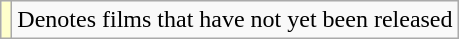<table class="wikitable">
<tr>
<td style="background:#ffc;"></td>
<td>Denotes films that have not yet been released</td>
</tr>
</table>
